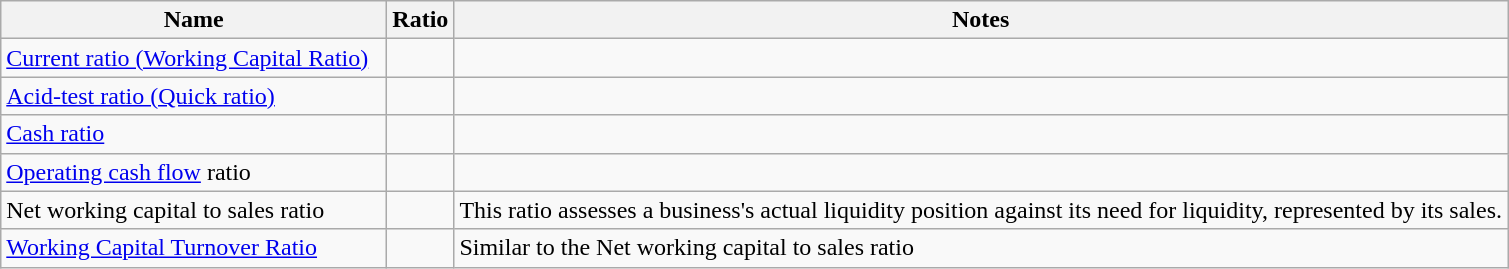<table class="wikitable">
<tr>
<th scope="col" style="width: 250px;">Name</th>
<th>Ratio</th>
<th>Notes</th>
</tr>
<tr>
<td><a href='#'>Current ratio (Working Capital Ratio)</a></td>
<td></td>
<td></td>
</tr>
<tr>
<td><a href='#'>Acid-test ratio (Quick ratio)</a></td>
<td></td>
<td></td>
</tr>
<tr>
<td><a href='#'>Cash ratio</a></td>
<td></td>
<td></td>
</tr>
<tr>
<td><a href='#'>Operating cash flow</a> ratio</td>
<td></td>
<td></td>
</tr>
<tr>
<td>Net working capital to sales ratio</td>
<td></td>
<td>This ratio assesses a business's actual liquidity position against its need for liquidity, represented by its sales.</td>
</tr>
<tr>
<td><a href='#'>Working Capital Turnover Ratio</a></td>
<td></td>
<td>Similar to the Net working capital to sales ratio</td>
</tr>
</table>
